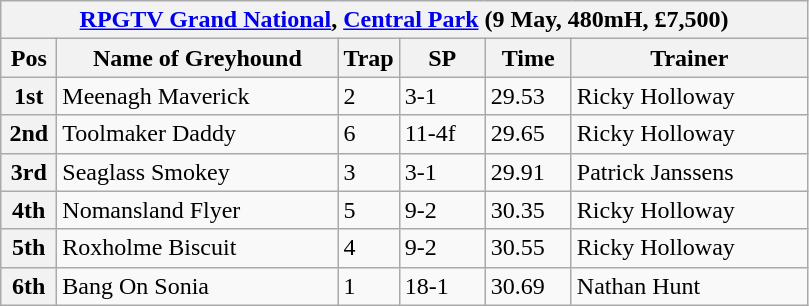<table class="wikitable">
<tr>
<th colspan="6"><a href='#'>RPGTV Grand National</a>, <a href='#'>Central Park</a> (9 May, 480mH, £7,500)</th>
</tr>
<tr>
<th width=30>Pos</th>
<th width=180>Name of Greyhound</th>
<th width=30>Trap</th>
<th width=50>SP</th>
<th width=50>Time</th>
<th width=150>Trainer</th>
</tr>
<tr>
<th>1st</th>
<td>Meenagh Maverick</td>
<td>2</td>
<td>3-1</td>
<td>29.53</td>
<td>Ricky Holloway</td>
</tr>
<tr>
<th>2nd</th>
<td>Toolmaker Daddy</td>
<td>6</td>
<td>11-4f</td>
<td>29.65</td>
<td>Ricky Holloway</td>
</tr>
<tr>
<th>3rd</th>
<td>Seaglass Smokey</td>
<td>3</td>
<td>3-1</td>
<td>29.91</td>
<td>Patrick Janssens</td>
</tr>
<tr>
<th>4th</th>
<td>Nomansland Flyer</td>
<td>5</td>
<td>9-2</td>
<td>30.35</td>
<td>Ricky Holloway</td>
</tr>
<tr>
<th>5th</th>
<td>Roxholme Biscuit</td>
<td>4</td>
<td>9-2</td>
<td>30.55</td>
<td>Ricky Holloway</td>
</tr>
<tr>
<th>6th</th>
<td>Bang On Sonia</td>
<td>1</td>
<td>18-1</td>
<td>30.69</td>
<td>Nathan Hunt</td>
</tr>
</table>
